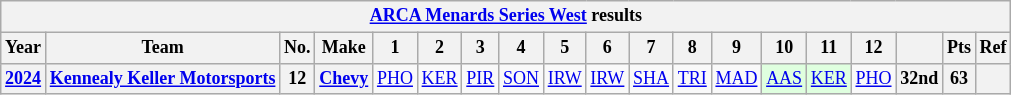<table class="wikitable" style="text-align:center; font-size:75%">
<tr>
<th colspan=23><a href='#'>ARCA Menards Series West</a> results</th>
</tr>
<tr>
<th>Year</th>
<th>Team</th>
<th>No.</th>
<th>Make</th>
<th>1</th>
<th>2</th>
<th>3</th>
<th>4</th>
<th>5</th>
<th>6</th>
<th>7</th>
<th>8</th>
<th>9</th>
<th>10</th>
<th>11</th>
<th>12</th>
<th></th>
<th>Pts</th>
<th>Ref</th>
</tr>
<tr>
<th><a href='#'>2024</a></th>
<th><a href='#'>Kennealy Keller Motorsports</a></th>
<th>12</th>
<th><a href='#'>Chevy</a></th>
<td><a href='#'>PHO</a></td>
<td><a href='#'>KER</a></td>
<td><a href='#'>PIR</a></td>
<td><a href='#'>SON</a></td>
<td><a href='#'>IRW</a></td>
<td><a href='#'>IRW</a></td>
<td><a href='#'>SHA</a></td>
<td><a href='#'>TRI</a></td>
<td><a href='#'>MAD</a></td>
<td style="background:#DFFFDF;"><a href='#'>AAS</a><br></td>
<td style="background:#DFFFDF;"><a href='#'>KER</a><br></td>
<td><a href='#'>PHO</a></td>
<th>32nd</th>
<th>63</th>
<th></th>
</tr>
</table>
